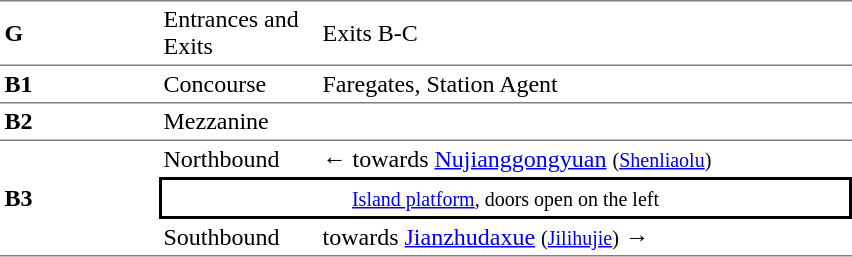<table cellspacing=0 cellpadding=3>
<tr>
<td style="border-top:solid 1px gray;border-bottom:solid 1px gray;" width=100><strong>G</strong></td>
<td style="border-top:solid 1px gray;border-bottom:solid 1px gray;" width=100>Entrances and Exits</td>
<td style="border-top:solid 1px gray;border-bottom:solid 1px gray;" width=350>Exits B-C</td>
</tr>
<tr>
<td style="border-bottom:solid 1px gray;"><strong>B1</strong></td>
<td style="border-bottom:solid 1px gray;">Concourse</td>
<td style="border-bottom:solid 1px gray;">Faregates, Station Agent</td>
</tr>
<tr>
<td style="border-bottom:solid 1px gray;"><strong>B2</strong></td>
<td style="border-bottom:solid 1px gray;">Mezzanine</td>
<td style="border-bottom:solid 1px gray;"></td>
</tr>
<tr>
<td style="border-bottom:solid 1px gray;" rowspan=3><strong>B3</strong></td>
<td>Northbound</td>
<td>←  towards <a href='#'>Nujianggongyuan</a> <small>(<a href='#'>Shenliaolu</a>)</small></td>
</tr>
<tr>
<td style="border-right:solid 2px black;border-left:solid 2px black;border-top:solid 2px black;border-bottom:solid 2px black;text-align:center;" colspan=2><small><a href='#'>Island platform</a>, doors open on the left</small></td>
</tr>
<tr>
<td style="border-bottom:solid 1px gray;">Southbound</td>
<td style="border-bottom:solid 1px gray;">  towards <a href='#'>Jianzhudaxue</a> <small>(<a href='#'>Jilihujie</a>)</small> →</td>
</tr>
</table>
